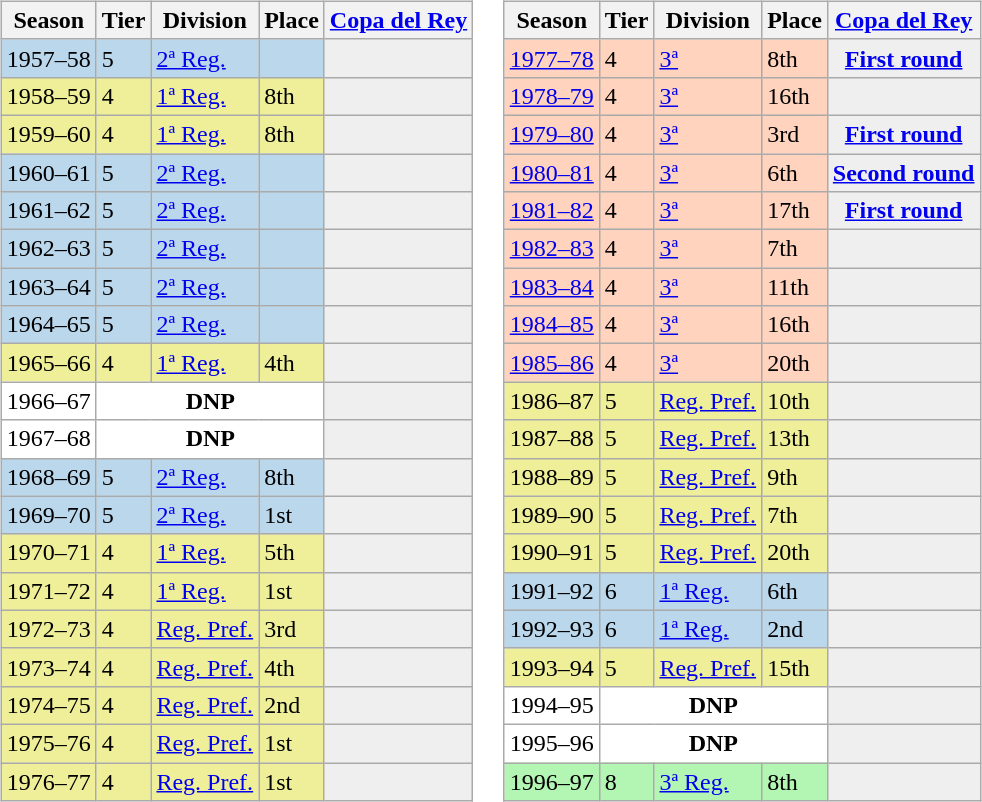<table>
<tr>
<td valign="top" width=0%><br><table class="wikitable">
<tr style="background:#f0f6fa;">
<th>Season</th>
<th>Tier</th>
<th>Division</th>
<th>Place</th>
<th><a href='#'>Copa del Rey</a></th>
</tr>
<tr>
<td style="background:#BBD7EC;">1957–58</td>
<td style="background:#BBD7EC;">5</td>
<td style="background:#BBD7EC;"><a href='#'>2ª Reg.</a></td>
<td style="background:#BBD7EC;"></td>
<th style="background:#efefef;"></th>
</tr>
<tr>
<td style="background:#EFEF99;">1958–59</td>
<td style="background:#EFEF99;">4</td>
<td style="background:#EFEF99;"><a href='#'>1ª Reg.</a></td>
<td style="background:#EFEF99;">8th</td>
<th style="background:#efefef;"></th>
</tr>
<tr>
<td style="background:#EFEF99;">1959–60</td>
<td style="background:#EFEF99;">4</td>
<td style="background:#EFEF99;"><a href='#'>1ª Reg.</a></td>
<td style="background:#EFEF99;">8th</td>
<th style="background:#efefef;"></th>
</tr>
<tr>
<td style="background:#BBD7EC;">1960–61</td>
<td style="background:#BBD7EC;">5</td>
<td style="background:#BBD7EC;"><a href='#'>2ª Reg.</a></td>
<td style="background:#BBD7EC;"></td>
<th style="background:#efefef;"></th>
</tr>
<tr>
<td style="background:#BBD7EC;">1961–62</td>
<td style="background:#BBD7EC;">5</td>
<td style="background:#BBD7EC;"><a href='#'>2ª Reg.</a></td>
<td style="background:#BBD7EC;"></td>
<th style="background:#efefef;"></th>
</tr>
<tr>
<td style="background:#BBD7EC;">1962–63</td>
<td style="background:#BBD7EC;">5</td>
<td style="background:#BBD7EC;"><a href='#'>2ª Reg.</a></td>
<td style="background:#BBD7EC;"></td>
<th style="background:#efefef;"></th>
</tr>
<tr>
<td style="background:#BBD7EC;">1963–64</td>
<td style="background:#BBD7EC;">5</td>
<td style="background:#BBD7EC;"><a href='#'>2ª Reg.</a></td>
<td style="background:#BBD7EC;"></td>
<th style="background:#efefef;"></th>
</tr>
<tr>
<td style="background:#BBD7EC;">1964–65</td>
<td style="background:#BBD7EC;">5</td>
<td style="background:#BBD7EC;"><a href='#'>2ª Reg.</a></td>
<td style="background:#BBD7EC;"></td>
<th style="background:#efefef;"></th>
</tr>
<tr>
<td style="background:#EFEF99;">1965–66</td>
<td style="background:#EFEF99;">4</td>
<td style="background:#EFEF99;"><a href='#'>1ª Reg.</a></td>
<td style="background:#EFEF99;">4th</td>
<th style="background:#efefef;"></th>
</tr>
<tr>
<td style="background:#FFFFFF;">1966–67</td>
<th style="background:#FFFFFF;" colspan="3">DNP</th>
<td style="background:#efefef;"></td>
</tr>
<tr>
<td style="background:#FFFFFF;">1967–68</td>
<th style="background:#FFFFFF;" colspan="3">DNP</th>
<td style="background:#efefef;"></td>
</tr>
<tr>
<td style="background:#BBD7EC;">1968–69</td>
<td style="background:#BBD7EC;">5</td>
<td style="background:#BBD7EC;"><a href='#'>2ª Reg.</a></td>
<td style="background:#BBD7EC;">8th</td>
<th style="background:#efefef;"></th>
</tr>
<tr>
<td style="background:#BBD7EC;">1969–70</td>
<td style="background:#BBD7EC;">5</td>
<td style="background:#BBD7EC;"><a href='#'>2ª Reg.</a></td>
<td style="background:#BBD7EC;">1st</td>
<th style="background:#efefef;"></th>
</tr>
<tr>
<td style="background:#EFEF99;">1970–71</td>
<td style="background:#EFEF99;">4</td>
<td style="background:#EFEF99;"><a href='#'>1ª Reg.</a></td>
<td style="background:#EFEF99;">5th</td>
<th style="background:#efefef;"></th>
</tr>
<tr>
<td style="background:#EFEF99;">1971–72</td>
<td style="background:#EFEF99;">4</td>
<td style="background:#EFEF99;"><a href='#'>1ª Reg.</a></td>
<td style="background:#EFEF99;">1st</td>
<th style="background:#efefef;"></th>
</tr>
<tr>
<td style="background:#EFEF99;">1972–73</td>
<td style="background:#EFEF99;">4</td>
<td style="background:#EFEF99;"><a href='#'>Reg. Pref.</a></td>
<td style="background:#EFEF99;">3rd</td>
<th style="background:#efefef;"></th>
</tr>
<tr>
<td style="background:#EFEF99;">1973–74</td>
<td style="background:#EFEF99;">4</td>
<td style="background:#EFEF99;"><a href='#'>Reg. Pref.</a></td>
<td style="background:#EFEF99;">4th</td>
<th style="background:#efefef;"></th>
</tr>
<tr>
<td style="background:#EFEF99;">1974–75</td>
<td style="background:#EFEF99;">4</td>
<td style="background:#EFEF99;"><a href='#'>Reg. Pref.</a></td>
<td style="background:#EFEF99;">2nd</td>
<th style="background:#efefef;"></th>
</tr>
<tr>
<td style="background:#EFEF99;">1975–76</td>
<td style="background:#EFEF99;">4</td>
<td style="background:#EFEF99;"><a href='#'>Reg. Pref.</a></td>
<td style="background:#EFEF99;">1st</td>
<th style="background:#efefef;"></th>
</tr>
<tr>
<td style="background:#EFEF99;">1976–77</td>
<td style="background:#EFEF99;">4</td>
<td style="background:#EFEF99;"><a href='#'>Reg. Pref.</a></td>
<td style="background:#EFEF99;">1st</td>
<th style="background:#efefef;"></th>
</tr>
</table>
</td>
<td valign="top" width=0%><br><table class="wikitable">
<tr style="background:#f0f6fa;">
<th>Season</th>
<th>Tier</th>
<th>Division</th>
<th>Place</th>
<th><a href='#'>Copa del Rey</a></th>
</tr>
<tr>
<td style="background:#FFD3BD;"><a href='#'>1977–78</a></td>
<td style="background:#FFD3BD;">4</td>
<td style="background:#FFD3BD;"><a href='#'>3ª</a></td>
<td style="background:#FFD3BD;">8th</td>
<th style="background:#efefef;"><a href='#'>First round</a></th>
</tr>
<tr>
<td style="background:#FFD3BD;"><a href='#'>1978–79</a></td>
<td style="background:#FFD3BD;">4</td>
<td style="background:#FFD3BD;"><a href='#'>3ª</a></td>
<td style="background:#FFD3BD;">16th</td>
<th style="background:#efefef;"></th>
</tr>
<tr>
<td style="background:#FFD3BD;"><a href='#'>1979–80</a></td>
<td style="background:#FFD3BD;">4</td>
<td style="background:#FFD3BD;"><a href='#'>3ª</a></td>
<td style="background:#FFD3BD;">3rd</td>
<th style="background:#efefef;"><a href='#'>First round</a></th>
</tr>
<tr>
<td style="background:#FFD3BD;"><a href='#'>1980–81</a></td>
<td style="background:#FFD3BD;">4</td>
<td style="background:#FFD3BD;"><a href='#'>3ª</a></td>
<td style="background:#FFD3BD;">6th</td>
<th style="background:#efefef;"><a href='#'>Second round</a></th>
</tr>
<tr>
<td style="background:#FFD3BD;"><a href='#'>1981–82</a></td>
<td style="background:#FFD3BD;">4</td>
<td style="background:#FFD3BD;"><a href='#'>3ª</a></td>
<td style="background:#FFD3BD;">17th</td>
<th style="background:#efefef;"><a href='#'>First round</a></th>
</tr>
<tr>
<td style="background:#FFD3BD;"><a href='#'>1982–83</a></td>
<td style="background:#FFD3BD;">4</td>
<td style="background:#FFD3BD;"><a href='#'>3ª</a></td>
<td style="background:#FFD3BD;">7th</td>
<th style="background:#efefef;"></th>
</tr>
<tr>
<td style="background:#FFD3BD;"><a href='#'>1983–84</a></td>
<td style="background:#FFD3BD;">4</td>
<td style="background:#FFD3BD;"><a href='#'>3ª</a></td>
<td style="background:#FFD3BD;">11th</td>
<th style="background:#efefef;"></th>
</tr>
<tr>
<td style="background:#FFD3BD;"><a href='#'>1984–85</a></td>
<td style="background:#FFD3BD;">4</td>
<td style="background:#FFD3BD;"><a href='#'>3ª</a></td>
<td style="background:#FFD3BD;">16th</td>
<th style="background:#efefef;"></th>
</tr>
<tr>
<td style="background:#FFD3BD;"><a href='#'>1985–86</a></td>
<td style="background:#FFD3BD;">4</td>
<td style="background:#FFD3BD;"><a href='#'>3ª</a></td>
<td style="background:#FFD3BD;">20th</td>
<th style="background:#efefef;"></th>
</tr>
<tr>
<td style="background:#EFEF99;">1986–87</td>
<td style="background:#EFEF99;">5</td>
<td style="background:#EFEF99;"><a href='#'>Reg. Pref.</a></td>
<td style="background:#EFEF99;">10th</td>
<th style="background:#efefef;"></th>
</tr>
<tr>
<td style="background:#EFEF99;">1987–88</td>
<td style="background:#EFEF99;">5</td>
<td style="background:#EFEF99;"><a href='#'>Reg. Pref.</a></td>
<td style="background:#EFEF99;">13th</td>
<th style="background:#efefef;"></th>
</tr>
<tr>
<td style="background:#EFEF99;">1988–89</td>
<td style="background:#EFEF99;">5</td>
<td style="background:#EFEF99;"><a href='#'>Reg. Pref.</a></td>
<td style="background:#EFEF99;">9th</td>
<th style="background:#efefef;"></th>
</tr>
<tr>
<td style="background:#EFEF99;">1989–90</td>
<td style="background:#EFEF99;">5</td>
<td style="background:#EFEF99;"><a href='#'>Reg. Pref.</a></td>
<td style="background:#EFEF99;">7th</td>
<th style="background:#efefef;"></th>
</tr>
<tr>
<td style="background:#EFEF99;">1990–91</td>
<td style="background:#EFEF99;">5</td>
<td style="background:#EFEF99;"><a href='#'>Reg. Pref.</a></td>
<td style="background:#EFEF99;">20th</td>
<th style="background:#efefef;"></th>
</tr>
<tr>
<td style="background:#BBD7EC;">1991–92</td>
<td style="background:#BBD7EC;">6</td>
<td style="background:#BBD7EC;"><a href='#'>1ª Reg.</a></td>
<td style="background:#BBD7EC;">6th</td>
<th style="background:#efefef;"></th>
</tr>
<tr>
<td style="background:#BBD7EC;">1992–93</td>
<td style="background:#BBD7EC;">6</td>
<td style="background:#BBD7EC;"><a href='#'>1ª Reg.</a></td>
<td style="background:#BBD7EC;">2nd</td>
<th style="background:#efefef;"></th>
</tr>
<tr>
<td style="background:#EFEF99;">1993–94</td>
<td style="background:#EFEF99;">5</td>
<td style="background:#EFEF99;"><a href='#'>Reg. Pref.</a></td>
<td style="background:#EFEF99;">15th</td>
<th style="background:#efefef;"></th>
</tr>
<tr>
<td style="background:#FFFFFF;">1994–95</td>
<th style="background:#FFFFFF;" colspan="3">DNP</th>
<td style="background:#efefef;"></td>
</tr>
<tr>
<td style="background:#FFFFFF;">1995–96</td>
<th style="background:#FFFFFF;" colspan="3">DNP</th>
<td style="background:#efefef;"></td>
</tr>
<tr>
<td style="background:#B3F5B3;">1996–97</td>
<td style="background:#B3F5B3;">8</td>
<td style="background:#B3F5B3;"><a href='#'>3ª Reg.</a></td>
<td style="background:#B3F5B3;">8th</td>
<th style="background:#efefef;"></th>
</tr>
</table>
</td>
</tr>
</table>
